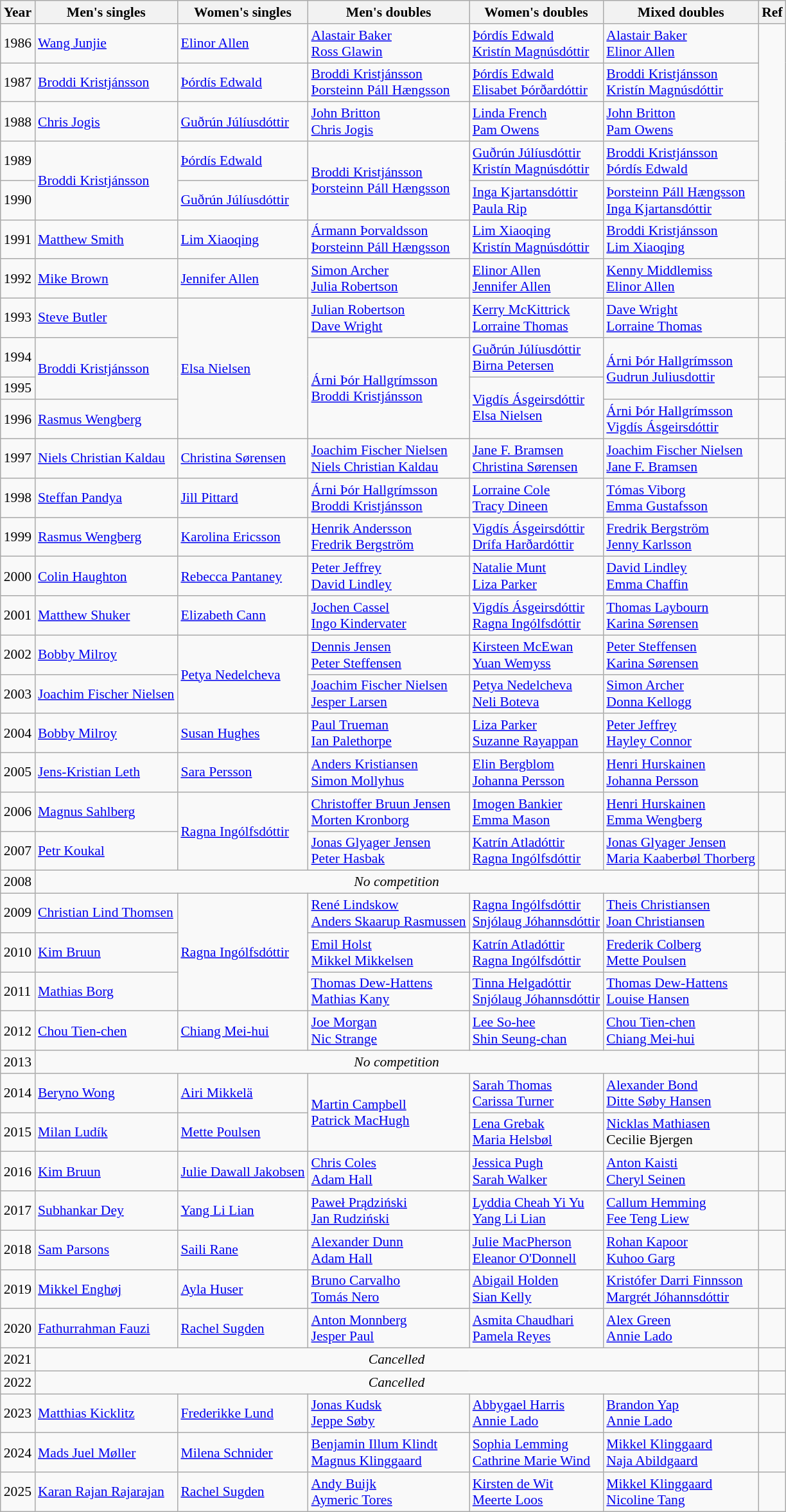<table class=wikitable style="font-size:90%;">
<tr>
<th>Year</th>
<th>Men's singles</th>
<th>Women's singles</th>
<th>Men's doubles</th>
<th>Women's doubles</th>
<th>Mixed doubles</th>
<th>Ref</th>
</tr>
<tr>
<td>1986</td>
<td> <a href='#'>Wang Junjie</a></td>
<td> <a href='#'>Elinor Allen</a></td>
<td> <a href='#'>Alastair Baker</a><br> <a href='#'>Ross Glawin</a></td>
<td> <a href='#'>Þórdís Edwald</a><br> <a href='#'>Kristín Magnúsdóttir</a></td>
<td> <a href='#'>Alastair Baker</a><br> <a href='#'>Elinor Allen</a></td>
</tr>
<tr>
<td>1987</td>
<td> <a href='#'>Broddi Kristjánsson</a></td>
<td> <a href='#'>Þórdís Edwald</a></td>
<td> <a href='#'>Broddi Kristjánsson</a><br> <a href='#'>Þorsteinn Páll Hængsson</a></td>
<td> <a href='#'>Þórdís Edwald</a><br> <a href='#'>Elisabet Þórðardóttir</a></td>
<td> <a href='#'>Broddi Kristjánsson</a><br> <a href='#'>Kristín Magnúsdóttir</a></td>
</tr>
<tr>
<td>1988</td>
<td> <a href='#'>Chris Jogis</a></td>
<td> <a href='#'>Guðrún Júlíusdóttir</a></td>
<td> <a href='#'>John Britton</a><br> <a href='#'>Chris Jogis</a></td>
<td> <a href='#'>Linda French</a><br> <a href='#'>Pam Owens</a></td>
<td> <a href='#'>John Britton</a><br> <a href='#'>Pam Owens</a></td>
</tr>
<tr>
<td>1989</td>
<td rowspan="2"> <a href='#'>Broddi Kristjánsson</a></td>
<td> <a href='#'>Þórdís Edwald</a></td>
<td rowspan="2"> <a href='#'>Broddi Kristjánsson</a><br> <a href='#'>Þorsteinn Páll Hængsson</a></td>
<td> <a href='#'>Guðrún Júlíusdóttir</a><br> <a href='#'>Kristín Magnúsdóttir</a></td>
<td> <a href='#'>Broddi Kristjánsson</a><br> <a href='#'>Þórdís Edwald</a></td>
</tr>
<tr>
<td>1990</td>
<td> <a href='#'>Guðrún Júlíusdóttir</a></td>
<td> <a href='#'>Inga Kjartansdóttir</a><br> <a href='#'>Paula Rip</a></td>
<td> <a href='#'>Þorsteinn Páll Hængsson</a><br> <a href='#'>Inga Kjartansdóttir</a></td>
</tr>
<tr>
<td>1991</td>
<td> <a href='#'>Matthew Smith</a></td>
<td> <a href='#'>Lim Xiaoqing</a></td>
<td> <a href='#'>Ármann Þorvaldsson</a><br> <a href='#'>Þorsteinn Páll Hængsson</a></td>
<td> <a href='#'>Lim Xiaoqing</a><br> <a href='#'>Kristín Magnúsdóttir</a></td>
<td> <a href='#'>Broddi Kristjánsson</a><br> <a href='#'>Lim Xiaoqing</a></td>
<td></td>
</tr>
<tr>
<td>1992</td>
<td> <a href='#'>Mike Brown</a></td>
<td> <a href='#'>Jennifer Allen</a></td>
<td> <a href='#'>Simon Archer</a><br> <a href='#'>Julia Robertson</a></td>
<td> <a href='#'>Elinor Allen</a><br> <a href='#'>Jennifer Allen</a></td>
<td> <a href='#'>Kenny Middlemiss</a><br> <a href='#'>Elinor Allen</a></td>
<td></td>
</tr>
<tr>
<td>1993</td>
<td> <a href='#'>Steve Butler</a></td>
<td rowspan="4"> <a href='#'>Elsa Nielsen</a></td>
<td> <a href='#'>Julian Robertson</a><br> <a href='#'>Dave Wright</a></td>
<td> <a href='#'>Kerry McKittrick</a><br> <a href='#'>Lorraine Thomas</a></td>
<td> <a href='#'>Dave Wright</a><br> <a href='#'>Lorraine Thomas</a></td>
<td></td>
</tr>
<tr>
<td>1994</td>
<td rowspan="2"> <a href='#'>Broddi Kristjánsson</a></td>
<td rowspan="3"> <a href='#'>Árni Þór Hallgrímsson</a><br> <a href='#'>Broddi Kristjánsson</a></td>
<td> <a href='#'>Guðrún Júlíusdóttir</a><br> <a href='#'>Birna Petersen</a></td>
<td rowspan="2"> <a href='#'>Árni Þór Hallgrímsson</a><br> <a href='#'>Gudrun Juliusdottir</a></td>
<td></td>
</tr>
<tr>
<td>1995</td>
<td rowspan="2"> <a href='#'>Vigdís Ásgeirsdóttir</a><br> <a href='#'>Elsa Nielsen</a></td>
<td></td>
</tr>
<tr>
<td>1996</td>
<td> <a href='#'>Rasmus Wengberg</a></td>
<td> <a href='#'>Árni Þór Hallgrímsson</a><br> <a href='#'>Vigdís Ásgeirsdóttir</a></td>
<td></td>
</tr>
<tr>
<td>1997</td>
<td> <a href='#'>Niels Christian Kaldau</a></td>
<td> <a href='#'>Christina Sørensen</a></td>
<td> <a href='#'>Joachim Fischer Nielsen</a><br> <a href='#'>Niels Christian Kaldau</a></td>
<td> <a href='#'>Jane F. Bramsen</a><br> <a href='#'>Christina Sørensen</a></td>
<td> <a href='#'>Joachim Fischer Nielsen</a><br> <a href='#'>Jane F. Bramsen</a></td>
<td></td>
</tr>
<tr>
<td>1998</td>
<td> <a href='#'>Steffan Pandya</a></td>
<td> <a href='#'>Jill Pittard</a></td>
<td> <a href='#'>Árni Þór Hallgrímsson</a><br> <a href='#'>Broddi Kristjánsson</a></td>
<td> <a href='#'>Lorraine Cole</a><br> <a href='#'>Tracy Dineen</a></td>
<td> <a href='#'>Tómas Viborg</a><br> <a href='#'>Emma Gustafsson</a></td>
<td></td>
</tr>
<tr>
<td>1999</td>
<td> <a href='#'>Rasmus Wengberg</a></td>
<td> <a href='#'>Karolina Ericsson</a></td>
<td> <a href='#'>Henrik Andersson</a><br> <a href='#'>Fredrik Bergström</a></td>
<td> <a href='#'>Vigdís Ásgeirsdóttir</a><br> <a href='#'>Drífa Harðardóttir</a></td>
<td> <a href='#'>Fredrik Bergström</a><br> <a href='#'>Jenny Karlsson</a></td>
<td></td>
</tr>
<tr>
<td>2000</td>
<td> <a href='#'>Colin Haughton</a></td>
<td> <a href='#'>Rebecca Pantaney</a></td>
<td> <a href='#'>Peter Jeffrey</a><br> <a href='#'>David Lindley</a></td>
<td> <a href='#'>Natalie Munt</a><br> <a href='#'>Liza Parker</a></td>
<td> <a href='#'>David Lindley</a><br> <a href='#'>Emma Chaffin</a></td>
<td></td>
</tr>
<tr>
<td>2001</td>
<td> <a href='#'>Matthew Shuker</a></td>
<td> <a href='#'>Elizabeth Cann</a></td>
<td> <a href='#'>Jochen Cassel</a><br> <a href='#'>Ingo Kindervater</a></td>
<td> <a href='#'>Vigdís Ásgeirsdóttir</a><br> <a href='#'>Ragna Ingólfsdóttir</a></td>
<td> <a href='#'>Thomas Laybourn</a><br> <a href='#'>Karina Sørensen</a></td>
<td></td>
</tr>
<tr>
<td>2002</td>
<td> <a href='#'>Bobby Milroy</a></td>
<td rowspan="2"> <a href='#'>Petya Nedelcheva</a></td>
<td> <a href='#'>Dennis Jensen</a><br> <a href='#'>Peter Steffensen</a></td>
<td> <a href='#'>Kirsteen McEwan</a><br> <a href='#'>Yuan Wemyss</a></td>
<td> <a href='#'>Peter Steffensen</a><br> <a href='#'>Karina Sørensen</a></td>
<td></td>
</tr>
<tr>
<td>2003</td>
<td> <a href='#'>Joachim Fischer Nielsen</a></td>
<td> <a href='#'>Joachim Fischer Nielsen</a><br> <a href='#'>Jesper Larsen</a></td>
<td> <a href='#'>Petya Nedelcheva</a><br> <a href='#'>Neli Boteva</a></td>
<td> <a href='#'>Simon Archer</a><br> <a href='#'>Donna Kellogg</a></td>
<td></td>
</tr>
<tr>
<td>2004</td>
<td> <a href='#'>Bobby Milroy</a></td>
<td> <a href='#'>Susan Hughes</a></td>
<td> <a href='#'>Paul Trueman</a><br> <a href='#'>Ian Palethorpe</a></td>
<td> <a href='#'>Liza Parker</a><br> <a href='#'>Suzanne Rayappan</a></td>
<td> <a href='#'>Peter Jeffrey</a><br> <a href='#'>Hayley Connor</a></td>
<td></td>
</tr>
<tr>
<td>2005</td>
<td> <a href='#'>Jens-Kristian Leth</a></td>
<td> <a href='#'>Sara Persson</a></td>
<td> <a href='#'>Anders Kristiansen</a><br> <a href='#'>Simon Mollyhus</a></td>
<td> <a href='#'>Elin Bergblom</a><br> <a href='#'>Johanna Persson</a></td>
<td> <a href='#'>Henri Hurskainen</a><br> <a href='#'>Johanna Persson</a></td>
<td></td>
</tr>
<tr>
<td>2006</td>
<td> <a href='#'>Magnus Sahlberg</a></td>
<td rowspan="2"> <a href='#'>Ragna Ingólfsdóttir</a></td>
<td> <a href='#'>Christoffer Bruun Jensen</a><br> <a href='#'>Morten Kronborg</a></td>
<td> <a href='#'>Imogen Bankier</a><br> <a href='#'>Emma Mason</a></td>
<td> <a href='#'>Henri Hurskainen</a><br> <a href='#'>Emma Wengberg</a></td>
<td></td>
</tr>
<tr>
<td>2007</td>
<td> <a href='#'>Petr Koukal</a></td>
<td> <a href='#'>Jonas Glyager Jensen</a><br> <a href='#'>Peter Hasbak</a></td>
<td> <a href='#'>Katrín Atladóttir</a><br> <a href='#'>Ragna Ingólfsdóttir</a></td>
<td> <a href='#'>Jonas Glyager Jensen</a><br> <a href='#'>Maria Kaaberbøl Thorberg</a></td>
<td></td>
</tr>
<tr>
<td>2008</td>
<td colspan=5 align=center><em>No competition</em></td>
</tr>
<tr>
<td>2009</td>
<td> <a href='#'>Christian Lind Thomsen</a></td>
<td rowspan="3"> <a href='#'>Ragna Ingólfsdóttir</a></td>
<td> <a href='#'>René Lindskow</a><br> <a href='#'>Anders Skaarup Rasmussen</a></td>
<td> <a href='#'>Ragna Ingólfsdóttir</a><br> <a href='#'>Snjólaug Jóhannsdóttir</a></td>
<td> <a href='#'>Theis Christiansen</a><br> <a href='#'>Joan Christiansen</a></td>
<td></td>
</tr>
<tr>
<td>2010</td>
<td> <a href='#'>Kim Bruun</a></td>
<td> <a href='#'>Emil Holst</a><br> <a href='#'>Mikkel Mikkelsen</a></td>
<td> <a href='#'>Katrín Atladóttir</a><br> <a href='#'>Ragna Ingólfsdóttir</a></td>
<td> <a href='#'>Frederik Colberg</a><br> <a href='#'>Mette Poulsen</a></td>
<td></td>
</tr>
<tr>
<td>2011</td>
<td> <a href='#'>Mathias Borg</a></td>
<td> <a href='#'>Thomas Dew-Hattens</a><br> <a href='#'>Mathias Kany</a></td>
<td> <a href='#'>Tinna Helgadóttir</a><br> <a href='#'>Snjólaug Jóhannsdóttir</a></td>
<td> <a href='#'>Thomas Dew-Hattens</a><br> <a href='#'>Louise Hansen</a></td>
<td></td>
</tr>
<tr>
<td>2012</td>
<td> <a href='#'>Chou Tien-chen</a></td>
<td> <a href='#'>Chiang Mei-hui</a></td>
<td> <a href='#'>Joe Morgan</a><br> <a href='#'>Nic Strange</a></td>
<td> <a href='#'>Lee So-hee</a><br> <a href='#'>Shin Seung-chan</a></td>
<td> <a href='#'>Chou Tien-chen</a><br> <a href='#'>Chiang Mei-hui</a></td>
<td></td>
</tr>
<tr>
<td>2013</td>
<td colspan=5 align="center"><em>No competition</em></td>
</tr>
<tr>
<td>2014</td>
<td> <a href='#'>Beryno Wong</a></td>
<td> <a href='#'>Airi Mikkelä</a></td>
<td rowspan="2"> <a href='#'>Martin Campbell</a><br> <a href='#'>Patrick MacHugh</a></td>
<td> <a href='#'>Sarah Thomas</a><br> <a href='#'>Carissa Turner</a></td>
<td> <a href='#'>Alexander Bond</a><br> <a href='#'>Ditte Søby Hansen</a></td>
<td></td>
</tr>
<tr>
<td>2015</td>
<td> <a href='#'>Milan Ludík</a></td>
<td> <a href='#'>Mette Poulsen</a></td>
<td> <a href='#'>Lena Grebak</a><br> <a href='#'>Maria Helsbøl</a></td>
<td> <a href='#'>Nicklas Mathiasen</a><br> Cecilie Bjergen</td>
<td></td>
</tr>
<tr>
<td>2016</td>
<td> <a href='#'>Kim Bruun</a></td>
<td> <a href='#'>Julie Dawall Jakobsen</a></td>
<td> <a href='#'>Chris Coles</a><br> <a href='#'>Adam Hall</a></td>
<td> <a href='#'>Jessica Pugh</a><br> <a href='#'>Sarah Walker</a></td>
<td> <a href='#'>Anton Kaisti</a><br> <a href='#'>Cheryl Seinen</a></td>
<td></td>
</tr>
<tr>
<td>2017</td>
<td> <a href='#'>Subhankar Dey</a></td>
<td> <a href='#'>Yang Li Lian</a></td>
<td> <a href='#'>Paweł Prądziński</a><br> <a href='#'>Jan Rudziński</a></td>
<td> <a href='#'>Lyddia Cheah Yi Yu</a><br> <a href='#'>Yang Li Lian</a></td>
<td> <a href='#'>Callum Hemming</a><br> <a href='#'>Fee Teng Liew</a></td>
<td></td>
</tr>
<tr>
<td>2018</td>
<td> <a href='#'>Sam Parsons</a></td>
<td> <a href='#'>Saili Rane</a></td>
<td> <a href='#'>Alexander Dunn</a><br> <a href='#'>Adam Hall</a></td>
<td> <a href='#'>Julie MacPherson</a><br> <a href='#'>Eleanor O'Donnell</a></td>
<td> <a href='#'>Rohan Kapoor</a><br> <a href='#'>Kuhoo Garg</a></td>
<td></td>
</tr>
<tr>
<td>2019</td>
<td> <a href='#'>Mikkel Enghøj</a></td>
<td> <a href='#'>Ayla Huser</a></td>
<td> <a href='#'>Bruno Carvalho</a><br> <a href='#'>Tomás Nero</a></td>
<td> <a href='#'>Abigail Holden</a><br> <a href='#'>Sian Kelly</a></td>
<td> <a href='#'>Kristófer Darri Finnsson</a><br> <a href='#'>Margrét Jóhannsdóttir</a></td>
<td></td>
</tr>
<tr>
<td>2020</td>
<td> <a href='#'>Fathurrahman Fauzi</a></td>
<td> <a href='#'>Rachel Sugden</a></td>
<td> <a href='#'>Anton Monnberg</a><br> <a href='#'>Jesper Paul</a></td>
<td> <a href='#'>Asmita Chaudhari</a><br> <a href='#'>Pamela Reyes</a></td>
<td> <a href='#'>Alex Green</a><br> <a href='#'>Annie Lado</a></td>
<td></td>
</tr>
<tr>
<td>2021</td>
<td colspan="5" align="center"><em>Cancelled</em></td>
<td></td>
</tr>
<tr>
<td>2022</td>
<td colspan="5" align="center"><em>Cancelled</em></td>
<td></td>
</tr>
<tr>
<td>2023</td>
<td> <a href='#'>Matthias Kicklitz</a></td>
<td> <a href='#'>Frederikke Lund</a></td>
<td> <a href='#'>Jonas Kudsk</a><br> <a href='#'>Jeppe Søby</a></td>
<td> <a href='#'>Abbygael Harris</a><br> <a href='#'>Annie Lado</a></td>
<td> <a href='#'>Brandon Yap</a><br> <a href='#'>Annie Lado</a></td>
<td></td>
</tr>
<tr>
<td>2024</td>
<td> <a href='#'>Mads Juel Møller</a></td>
<td> <a href='#'>Milena Schnider</a></td>
<td> <a href='#'>Benjamin Illum Klindt</a><br> <a href='#'>Magnus Klinggaard</a></td>
<td> <a href='#'>Sophia Lemming</a><br> <a href='#'>Cathrine Marie Wind</a></td>
<td> <a href='#'>Mikkel Klinggaard</a><br> <a href='#'>Naja Abildgaard</a></td>
<td></td>
</tr>
<tr>
<td>2025</td>
<td> <a href='#'>Karan Rajan Rajarajan</a></td>
<td> <a href='#'>Rachel Sugden</a></td>
<td> <a href='#'>Andy Buijk</a><br> <a href='#'>Aymeric Tores</a></td>
<td> <a href='#'>Kirsten de Wit</a><br> <a href='#'>Meerte Loos</a></td>
<td> <a href='#'>Mikkel Klinggaard</a><br> <a href='#'>Nicoline Tang</a></td>
<td></td>
</tr>
</table>
